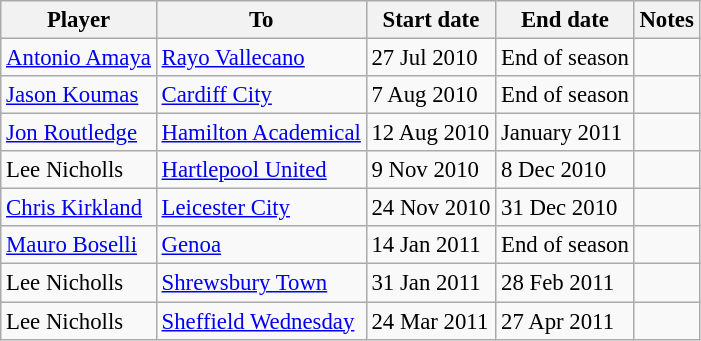<table class="wikitable" style="text-align:center; font-size:95%; text-align:left">
<tr>
<th>Player</th>
<th>To</th>
<th>Start date</th>
<th>End date</th>
<th>Notes</th>
</tr>
<tr --->
<td> <a href='#'>Antonio Amaya</a></td>
<td> <a href='#'>Rayo Vallecano</a></td>
<td>27 Jul 2010</td>
<td>End of season</td>
<td align="center"></td>
</tr>
<tr --->
<td> <a href='#'>Jason Koumas</a></td>
<td> <a href='#'>Cardiff City</a></td>
<td>7 Aug 2010</td>
<td>End of season</td>
<td align="center"></td>
</tr>
<tr --->
<td> <a href='#'>Jon Routledge</a></td>
<td> <a href='#'>Hamilton Academical</a></td>
<td>12 Aug 2010</td>
<td>January 2011</td>
<td align="center"></td>
</tr>
<tr --->
<td> Lee Nicholls</td>
<td> <a href='#'>Hartlepool United</a></td>
<td>9 Nov 2010</td>
<td>8 Dec 2010</td>
<td align="center"></td>
</tr>
<tr --->
<td> <a href='#'>Chris Kirkland</a></td>
<td> <a href='#'>Leicester City</a></td>
<td>24 Nov 2010</td>
<td>31 Dec 2010</td>
<td align="center"></td>
</tr>
<tr --->
<td> <a href='#'>Mauro Boselli</a></td>
<td> <a href='#'>Genoa</a></td>
<td>14 Jan 2011</td>
<td>End of season</td>
<td align="center"></td>
</tr>
<tr --->
<td> Lee Nicholls</td>
<td> <a href='#'>Shrewsbury Town</a></td>
<td>31 Jan 2011</td>
<td>28 Feb 2011</td>
<td align="center"></td>
</tr>
<tr --->
<td> Lee Nicholls</td>
<td> <a href='#'>Sheffield Wednesday</a></td>
<td>24 Mar 2011</td>
<td>27 Apr 2011</td>
<td align="center"></td>
</tr>
</table>
